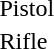<table>
<tr>
<td>Pistol</td>
<td></td>
<td></td>
<td></td>
</tr>
<tr>
<td>Rifle</td>
<td></td>
<td></td>
<td></td>
</tr>
</table>
